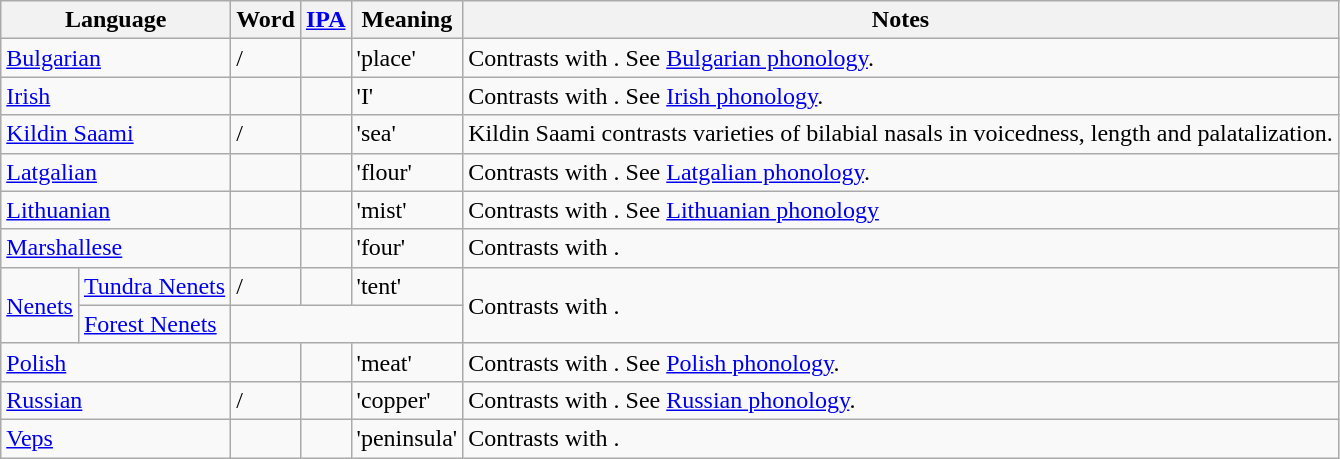<table class="wikitable">
<tr>
<th scope="col" colspan="2">Language</th>
<th scope="col">Word</th>
<th scope="col"><a href='#'>IPA</a></th>
<th scope="col">Meaning</th>
<th scope="col">Notes</th>
</tr>
<tr>
<td colspan=2><a href='#'>Bulgarian</a></td>
<td>/</td>
<td></td>
<td>'place'</td>
<td>Contrasts with . See <a href='#'>Bulgarian phonology</a>.</td>
</tr>
<tr>
<td colspan=2><a href='#'>Irish</a></td>
<td></td>
<td></td>
<td>'I'</td>
<td>Contrasts with . See <a href='#'>Irish phonology</a>.</td>
</tr>
<tr>
<td colspan=2><a href='#'>Kildin Saami</a></td>
<td>/</td>
<td></td>
<td>'sea'</td>
<td>Kildin Saami contrasts varieties of bilabial nasals in voicedness, length and palatalization.</td>
</tr>
<tr>
<td colspan=2><a href='#'>Latgalian</a></td>
<td></td>
<td></td>
<td>'flour'</td>
<td>Contrasts with . See <a href='#'>Latgalian phonology</a>.</td>
</tr>
<tr>
<td colspan=2><a href='#'>Lithuanian</a></td>
<td></td>
<td></td>
<td>'mist'</td>
<td>Contrasts with . See <a href='#'>Lithuanian phonology</a></td>
</tr>
<tr>
<td colspan=2><a href='#'>Marshallese</a></td>
<td></td>
<td></td>
<td>'four'</td>
<td>Contrasts with .</td>
</tr>
<tr>
<td rowspan=2><a href='#'>Nenets</a></td>
<td><a href='#'>Tundra Nenets</a></td>
<td>/</td>
<td></td>
<td>'tent'</td>
<td rowspan=2>Contrasts with .</td>
</tr>
<tr>
<td><a href='#'>Forest Nenets</a></td>
<td colspan=3></td>
</tr>
<tr>
<td colspan=2><a href='#'>Polish</a></td>
<td></td>
<td></td>
<td>'meat'</td>
<td>Contrasts with . See <a href='#'>Polish phonology</a>.</td>
</tr>
<tr>
<td colspan=2><a href='#'>Russian</a></td>
<td>/</td>
<td></td>
<td>'copper'</td>
<td>Contrasts with . See <a href='#'>Russian phonology</a>.</td>
</tr>
<tr>
<td colspan=2><a href='#'>Veps</a></td>
<td></td>
<td></td>
<td>'peninsula'</td>
<td>Contrasts with .</td>
</tr>
</table>
